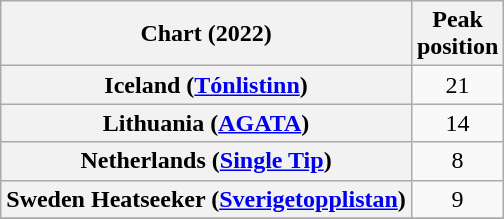<table class="wikitable sortable plainrowheaders" style="text-align:center">
<tr>
<th scope="col">Chart (2022)</th>
<th scope="col">Peak<br>position</th>
</tr>
<tr>
<th scope="row">Iceland (<a href='#'>Tónlistinn</a>)</th>
<td>21</td>
</tr>
<tr>
<th scope="row">Lithuania (<a href='#'>AGATA</a>)</th>
<td>14</td>
</tr>
<tr>
<th scope="row">Netherlands (<a href='#'>Single Tip</a>)</th>
<td>8</td>
</tr>
<tr>
<th scope="row">Sweden Heatseeker (<a href='#'>Sverigetopplistan</a>)</th>
<td>9</td>
</tr>
<tr>
</tr>
</table>
